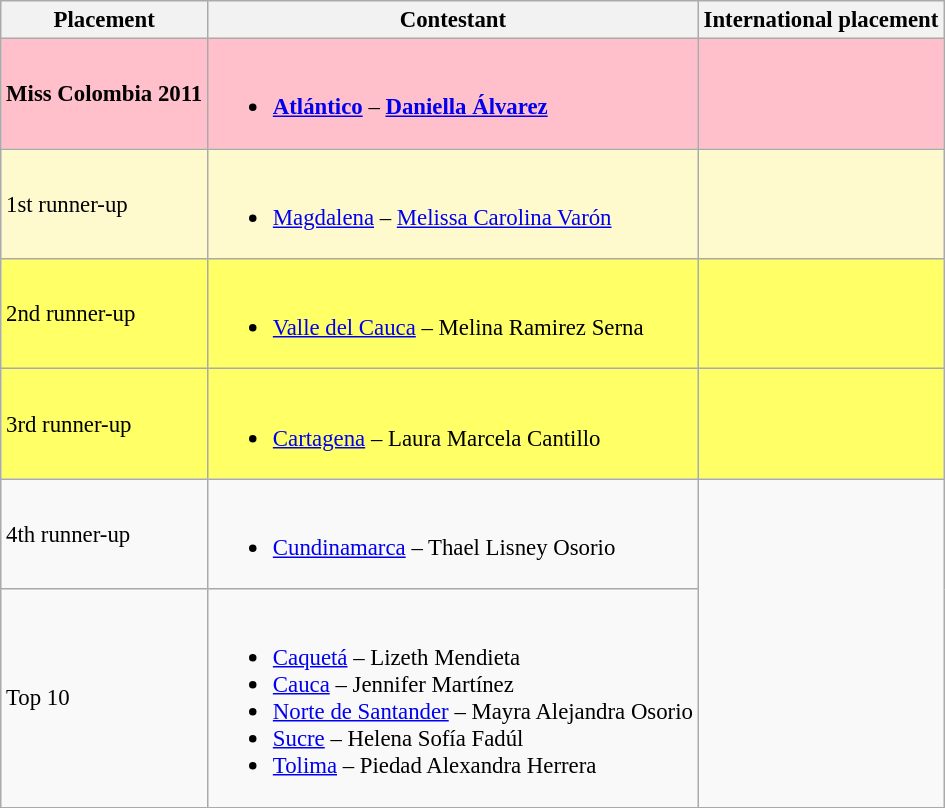<table class="wikitable sortable" style="font-size: 95%;">
<tr>
<th>Placement</th>
<th>Contestant</th>
<th>International placement</th>
</tr>
<tr style="background:pink;">
<td><strong>Miss Colombia 2011</strong></td>
<td><br><ul><li><strong><a href='#'>Atlántico</a></strong> – <strong><a href='#'>Daniella Álvarez</a></strong></li></ul></td>
<td></td>
</tr>
<tr style="background:#FFFACD;">
<td>1st runner-up</td>
<td><br><ul><li><a href='#'>Magdalena</a> – <a href='#'>Melissa Carolina Varón</a></li></ul></td>
<td></td>
</tr>
<tr style="background:#FFFF66;">
<td>2nd runner-up</td>
<td><br><ul><li><a href='#'>Valle del Cauca</a> – Melina Ramirez Serna</li></ul></td>
<td></td>
</tr>
<tr style="background:#FFFF66;">
<td>3rd runner-up</td>
<td><br><ul><li><a href='#'>Cartagena</a> – Laura Marcela Cantillo</li></ul></td>
<td></td>
</tr>
<tr>
<td>4th runner-up</td>
<td><br><ul><li><a href='#'>Cundinamarca</a> – Thael Lisney Osorio</li></ul></td>
</tr>
<tr>
<td>Top 10</td>
<td><br><ul><li><a href='#'>Caquetá</a> – Lizeth Mendieta</li><li><a href='#'>Cauca</a> – Jennifer Martínez</li><li><a href='#'>Norte de Santander</a> – Mayra Alejandra Osorio</li><li><a href='#'>Sucre</a> – Helena Sofía Fadúl</li><li><a href='#'>Tolima</a> – Piedad Alexandra Herrera</li></ul></td>
</tr>
</table>
